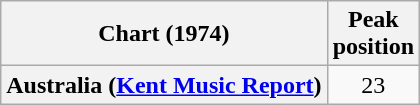<table class="wikitable plainrowheaders" style="text-align:center">
<tr>
<th>Chart (1974)</th>
<th>Peak<br>position</th>
</tr>
<tr>
<th scope="row">Australia (<a href='#'>Kent Music Report</a>)</th>
<td>23</td>
</tr>
</table>
